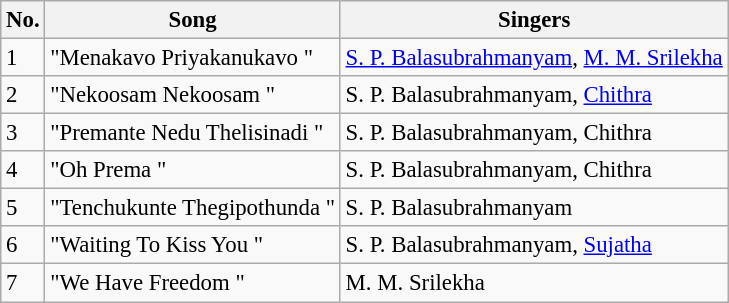<table class="wikitable" style="font-size:95%;">
<tr>
<th>No.</th>
<th>Song</th>
<th>Singers</th>
</tr>
<tr>
<td>1</td>
<td>"Menakavo Priyakanukavo "</td>
<td><a href='#'>S. P. Balasubrahmanyam</a>, <a href='#'>M. M. Srilekha</a></td>
</tr>
<tr>
<td>2</td>
<td>"Nekoosam Nekoosam "</td>
<td>S. P. Balasubrahmanyam, <a href='#'>Chithra</a></td>
</tr>
<tr>
<td>3</td>
<td>"Premante Nedu Thelisinadi  "</td>
<td>S. P. Balasubrahmanyam, Chithra</td>
</tr>
<tr>
<td>4</td>
<td>"Oh Prema "</td>
<td>S. P. Balasubrahmanyam, Chithra</td>
</tr>
<tr>
<td>5</td>
<td>"Tenchukunte Thegipothunda  "</td>
<td>S. P. Balasubrahmanyam</td>
</tr>
<tr>
<td>6</td>
<td>"Waiting To Kiss You "</td>
<td>S. P. Balasubrahmanyam, <a href='#'>Sujatha</a></td>
</tr>
<tr>
<td>7</td>
<td>"We Have Freedom "</td>
<td>M. M. Srilekha</td>
</tr>
</table>
